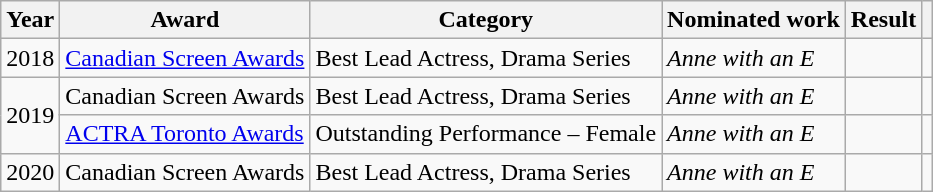<table class="wikitable">
<tr>
<th>Year</th>
<th>Award</th>
<th>Category</th>
<th>Nominated work</th>
<th>Result</th>
<th></th>
</tr>
<tr>
<td>2018</td>
<td><a href='#'>Canadian Screen Awards</a></td>
<td>Best Lead Actress, Drama Series</td>
<td><em>Anne with an E</em></td>
<td></td>
<td></td>
</tr>
<tr>
<td rowspan="2">2019</td>
<td>Canadian Screen Awards</td>
<td>Best Lead Actress, Drama Series</td>
<td><em>Anne with an E</em></td>
<td></td>
<td></td>
</tr>
<tr>
<td><a href='#'>ACTRA Toronto Awards</a></td>
<td>Outstanding Performance – Female</td>
<td><em>Anne with an E</em></td>
<td></td>
<td></td>
</tr>
<tr>
<td>2020</td>
<td>Canadian Screen Awards</td>
<td>Best Lead Actress, Drama Series</td>
<td><em>Anne with an E</em></td>
<td></td>
<td></td>
</tr>
</table>
